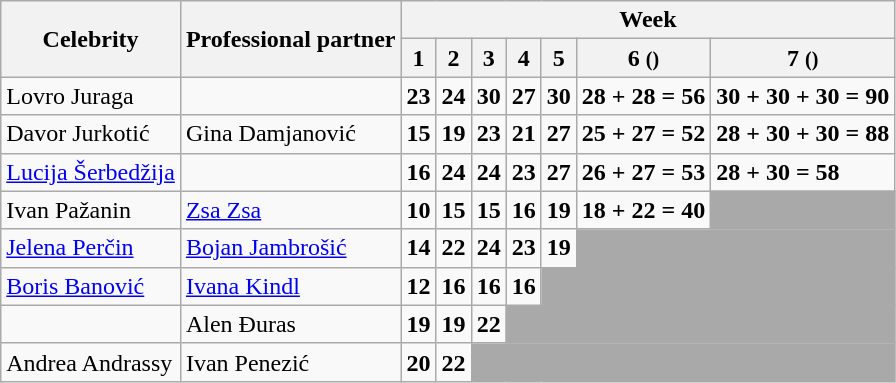<table class="wikitable">
<tr>
<th rowspan="2">Celebrity</th>
<th rowspan="2">Professional partner</th>
<th colspan="7">Week</th>
</tr>
<tr>
<th>1</th>
<th>2</th>
<th>3</th>
<th>4</th>
<th>5</th>
<th>6 <small>()</small></th>
<th>7 <small>()</small></th>
</tr>
<tr>
<td>Lovro Juraga</td>
<td></td>
<td><strong>23</strong></td>
<td><strong>24</strong></td>
<td><strong>30</strong></td>
<td><strong>27</strong></td>
<td><strong>30</strong></td>
<td><strong>28 + 28 = 56</strong></td>
<td><strong>30 + 30 + 30 = 90</strong></td>
</tr>
<tr>
<td>Davor Jurkotić</td>
<td>Gina Damjanović</td>
<td><strong>15</strong></td>
<td><strong>19</strong></td>
<td><strong>23</strong></td>
<td><strong>21</strong></td>
<td><strong>27</strong></td>
<td><strong>25 + 27 = 52</strong></td>
<td><strong>28 + 30 + 30 = 88</strong></td>
</tr>
<tr>
<td><a href='#'>Lucija Šerbedžija</a></td>
<td></td>
<td><strong>16</strong></td>
<td><strong>24</strong></td>
<td><strong>24</strong></td>
<td><strong>23</strong></td>
<td><strong>27</strong></td>
<td><strong>26 + 27 = 53</strong></td>
<td><strong>28 + 30 = 58</strong></td>
</tr>
<tr>
<td>Ivan Pažanin</td>
<td><a href='#'>Zsa Zsa</a></td>
<td><strong>10</strong></td>
<td><strong>15</strong></td>
<td><strong>15</strong></td>
<td><strong>16</strong></td>
<td><strong>19</strong></td>
<td><strong>18 + 22 = 40</strong></td>
<td bgcolor="darkgray"></td>
</tr>
<tr>
<td><a href='#'>Jelena Perčin</a></td>
<td><a href='#'>Bojan Jambrošić</a></td>
<td><strong>14</strong></td>
<td><strong>22</strong></td>
<td><strong>24</strong></td>
<td><strong>23</strong></td>
<td><strong>19</strong></td>
<td colspan="2" bgcolor="darkgray"></td>
</tr>
<tr>
<td><a href='#'>Boris Banović</a></td>
<td><a href='#'>Ivana Kindl</a></td>
<td><strong>12</strong></td>
<td><strong>16</strong></td>
<td><strong>16</strong></td>
<td><strong>16</strong></td>
<td colspan="3" bgcolor="darkgray"></td>
</tr>
<tr>
<td></td>
<td>Alen Đuras</td>
<td><strong>19</strong></td>
<td><strong>19</strong></td>
<td><strong>22</strong></td>
<td colspan="4" bgcolor="darkgray"></td>
</tr>
<tr>
<td>Andrea Andrassy</td>
<td>Ivan Penezić</td>
<td><strong>20</strong></td>
<td><strong>22</strong></td>
<td colspan="5" bgcolor="darkgray"></td>
</tr>
</table>
